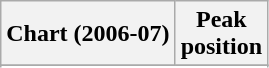<table class="wikitable">
<tr>
<th>Chart (2006-07)</th>
<th>Peak<br>position</th>
</tr>
<tr>
</tr>
<tr>
</tr>
<tr>
</tr>
</table>
